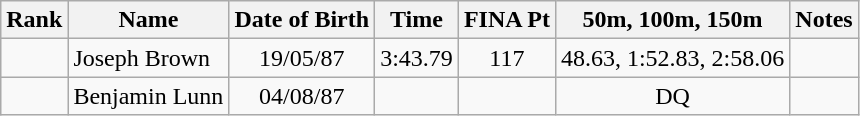<table class="wikitable sortable" style="text-align:center">
<tr>
<th>Rank</th>
<th>Name</th>
<th>Date of Birth</th>
<th>Time</th>
<th>FINA Pt</th>
<th>50m, 100m, 150m</th>
<th>Notes</th>
</tr>
<tr>
<td></td>
<td align=left> Joseph Brown</td>
<td>19/05/87</td>
<td>3:43.79</td>
<td>117</td>
<td>48.63, 1:52.83, 2:58.06</td>
<td></td>
</tr>
<tr>
<td></td>
<td align=left> Benjamin Lunn</td>
<td>04/08/87</td>
<td></td>
<td></td>
<td>DQ</td>
</tr>
</table>
